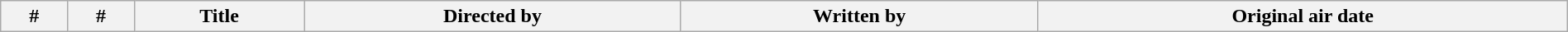<table class="wikitable plainrowheaders" style="width:100%; margin:auto;">
<tr>
<th>#</th>
<th>#</th>
<th>Title</th>
<th>Directed by</th>
<th>Written by</th>
<th>Original air date<br>


















































</th>
</tr>
</table>
